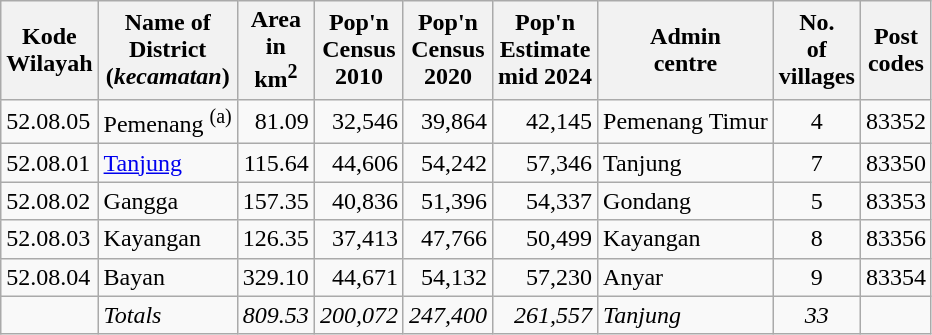<table class="sortable wikitable">
<tr>
<th>Kode <br>Wilayah</th>
<th>Name of<br>District <br> (<em>kecamatan</em>)</th>
<th>Area <br>in <br>km<sup>2</sup></th>
<th>Pop'n<br>Census<br>2010</th>
<th>Pop'n<br>Census<br>2020</th>
<th>Pop'n<br>Estimate<br>mid 2024</th>
<th>Admin<br> centre</th>
<th>No.<br>of <br>villages</th>
<th>Post<br>codes</th>
</tr>
<tr>
<td>52.08.05</td>
<td>Pemenang <sup>(a)</sup></td>
<td align="right">81.09</td>
<td align="right">32,546</td>
<td align="right">39,864</td>
<td align="right">42,145</td>
<td>Pemenang Timur</td>
<td align="center">4</td>
<td>83352</td>
</tr>
<tr>
<td>52.08.01</td>
<td><a href='#'>Tanjung</a></td>
<td align="right">115.64</td>
<td align="right">44,606</td>
<td align="right">54,242</td>
<td align="right">57,346</td>
<td>Tanjung</td>
<td align="center">7</td>
<td>83350</td>
</tr>
<tr>
<td>52.08.02</td>
<td>Gangga</td>
<td align="right">157.35</td>
<td align="right">40,836</td>
<td align="right">51,396</td>
<td align="right">54,337</td>
<td>Gondang</td>
<td align="center">5</td>
<td>83353</td>
</tr>
<tr>
<td>52.08.03</td>
<td>Kayangan</td>
<td align="right">126.35</td>
<td align="right">37,413</td>
<td align="right">47,766</td>
<td align="right">50,499</td>
<td>Kayangan</td>
<td align="center">8</td>
<td>83356</td>
</tr>
<tr>
<td>52.08.04</td>
<td>Bayan</td>
<td align="right">329.10</td>
<td align="right">44,671</td>
<td align="right">54,132</td>
<td align="right">57,230</td>
<td>Anyar</td>
<td align="center">9</td>
<td>83354</td>
</tr>
<tr>
<td></td>
<td><em>Totals</em></td>
<td align="right"><em>809.53</em></td>
<td align="right"><em>200,072</em></td>
<td align="right"><em>247,400</em></td>
<td align="right"><em>261,557</em></td>
<td><em>Tanjung</em></td>
<td align="center"><em>33</em></td>
<td></td>
</tr>
</table>
